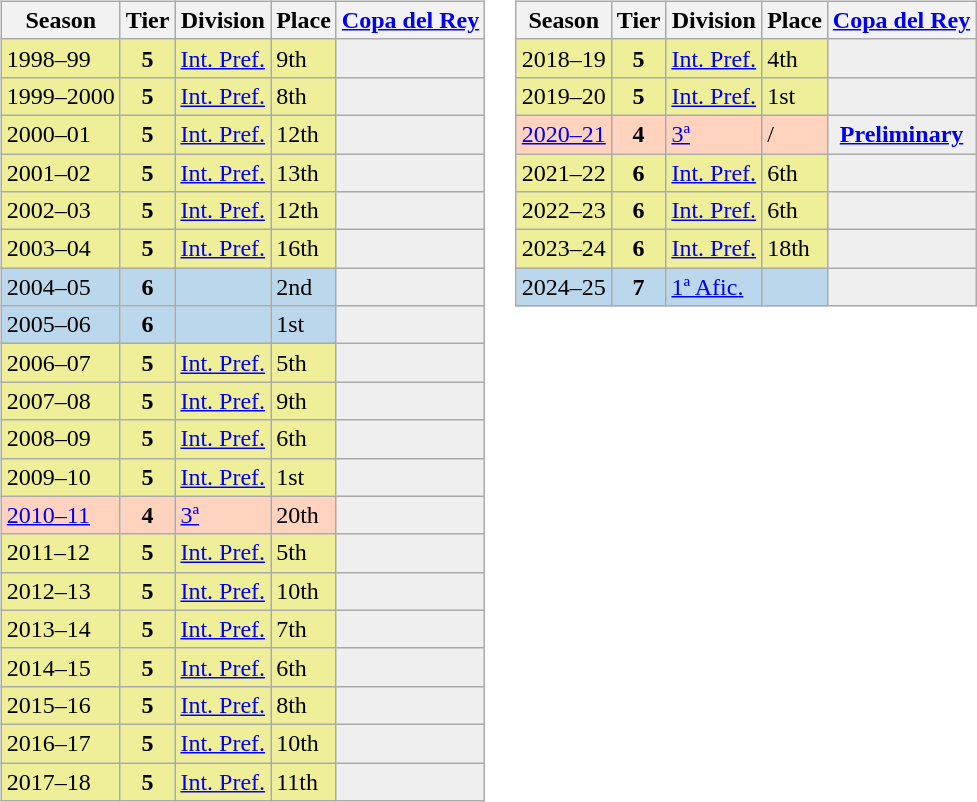<table>
<tr>
<td valign="top" width=0%><br><table class="wikitable">
<tr style="background:#f0f6fa;">
<th>Season</th>
<th>Tier</th>
<th>Division</th>
<th>Place</th>
<th><a href='#'>Copa del Rey</a></th>
</tr>
<tr>
<td style="background:#EFEF99;">1998–99</td>
<th style="background:#EFEF99;">5</th>
<td style="background:#EFEF99;"><a href='#'>Int. Pref.</a></td>
<td style="background:#EFEF99;">9th</td>
<th style="background:#EFEFEF;"></th>
</tr>
<tr>
<td style="background:#EFEF99;">1999–2000</td>
<th style="background:#EFEF99;">5</th>
<td style="background:#EFEF99;"><a href='#'>Int. Pref.</a></td>
<td style="background:#EFEF99;">8th</td>
<th style="background:#EFEFEF;"></th>
</tr>
<tr>
<td style="background:#EFEF99;">2000–01</td>
<th style="background:#EFEF99;">5</th>
<td style="background:#EFEF99;"><a href='#'>Int. Pref.</a></td>
<td style="background:#EFEF99;">12th</td>
<th style="background:#EFEFEF;"></th>
</tr>
<tr>
<td style="background:#EFEF99;">2001–02</td>
<th style="background:#EFEF99;">5</th>
<td style="background:#EFEF99;"><a href='#'>Int. Pref.</a></td>
<td style="background:#EFEF99;">13th</td>
<th style="background:#EFEFEF;"></th>
</tr>
<tr>
<td style="background:#EFEF99;">2002–03</td>
<th style="background:#EFEF99;">5</th>
<td style="background:#EFEF99;"><a href='#'>Int. Pref.</a></td>
<td style="background:#EFEF99;">12th</td>
<th style="background:#EFEFEF;"></th>
</tr>
<tr>
<td style="background:#EFEF99;">2003–04</td>
<th style="background:#EFEF99;">5</th>
<td style="background:#EFEF99;"><a href='#'>Int. Pref.</a></td>
<td style="background:#EFEF99;">16th</td>
<th style="background:#EFEFEF;"></th>
</tr>
<tr>
<td style="background:#BBD7EC;">2004–05</td>
<th style="background:#BBD7EC;">6</th>
<td style="background:#BBD7EC;"></td>
<td style="background:#BBD7EC;">2nd</td>
<th style="background:#efefef;"></th>
</tr>
<tr>
<td style="background:#BBD7EC;">2005–06</td>
<th style="background:#BBD7EC;">6</th>
<td style="background:#BBD7EC;"></td>
<td style="background:#BBD7EC;">1st</td>
<th style="background:#efefef;"></th>
</tr>
<tr>
<td style="background:#EFEF99;">2006–07</td>
<th style="background:#EFEF99;">5</th>
<td style="background:#EFEF99;"><a href='#'>Int. Pref.</a></td>
<td style="background:#EFEF99;">5th</td>
<th style="background:#EFEFEF;"></th>
</tr>
<tr>
<td style="background:#EFEF99;">2007–08</td>
<th style="background:#EFEF99;">5</th>
<td style="background:#EFEF99;"><a href='#'>Int. Pref.</a></td>
<td style="background:#EFEF99;">9th</td>
<th style="background:#EFEFEF;"></th>
</tr>
<tr>
<td style="background:#EFEF99;">2008–09</td>
<th style="background:#EFEF99;">5</th>
<td style="background:#EFEF99;"><a href='#'>Int. Pref.</a></td>
<td style="background:#EFEF99;">6th</td>
<th style="background:#EFEFEF;"></th>
</tr>
<tr>
<td style="background:#EFEF99;">2009–10</td>
<th style="background:#EFEF99;">5</th>
<td style="background:#EFEF99;"><a href='#'>Int. Pref.</a></td>
<td style="background:#EFEF99;">1st</td>
<th style="background:#EFEFEF;"></th>
</tr>
<tr>
<td style="background:#FFD3BD;"><a href='#'>2010–11</a></td>
<th style="background:#FFD3BD;">4</th>
<td style="background:#FFD3BD;"><a href='#'>3ª</a></td>
<td style="background:#FFD3BD;">20th</td>
<th style="background:#EFEFEF;"></th>
</tr>
<tr>
<td style="background:#EFEF99;">2011–12</td>
<th style="background:#EFEF99;">5</th>
<td style="background:#EFEF99;"><a href='#'>Int. Pref.</a></td>
<td style="background:#EFEF99;">5th</td>
<th style="background:#EFEFEF;"></th>
</tr>
<tr>
<td style="background:#EFEF99;">2012–13</td>
<th style="background:#EFEF99;">5</th>
<td style="background:#EFEF99;"><a href='#'>Int. Pref.</a></td>
<td style="background:#EFEF99;">10th</td>
<th style="background:#EFEFEF;"></th>
</tr>
<tr>
<td style="background:#EFEF99;">2013–14</td>
<th style="background:#EFEF99;">5</th>
<td style="background:#EFEF99;"><a href='#'>Int. Pref.</a></td>
<td style="background:#EFEF99;">7th</td>
<th style="background:#EFEFEF;"></th>
</tr>
<tr>
<td style="background:#EFEF99;">2014–15</td>
<th style="background:#EFEF99;">5</th>
<td style="background:#EFEF99;"><a href='#'>Int. Pref.</a></td>
<td style="background:#EFEF99;">6th</td>
<th style="background:#EFEFEF;"></th>
</tr>
<tr>
<td style="background:#EFEF99;">2015–16</td>
<th style="background:#EFEF99;">5</th>
<td style="background:#EFEF99;"><a href='#'>Int. Pref.</a></td>
<td style="background:#EFEF99;">8th</td>
<th style="background:#EFEFEF;"></th>
</tr>
<tr>
<td style="background:#EFEF99;">2016–17</td>
<th style="background:#EFEF99;">5</th>
<td style="background:#EFEF99;"><a href='#'>Int. Pref.</a></td>
<td style="background:#EFEF99;">10th</td>
<th style="background:#EFEFEF;"></th>
</tr>
<tr>
<td style="background:#EFEF99;">2017–18</td>
<th style="background:#EFEF99;">5</th>
<td style="background:#EFEF99;"><a href='#'>Int. Pref.</a></td>
<td style="background:#EFEF99;">11th</td>
<th style="background:#EFEFEF;"></th>
</tr>
</table>
</td>
<td valign="top" width=0%><br><table class="wikitable">
<tr style="background:#f0f6fa;">
<th>Season</th>
<th>Tier</th>
<th>Division</th>
<th>Place</th>
<th><a href='#'>Copa del Rey</a></th>
</tr>
<tr>
<td style="background:#EFEF99;">2018–19</td>
<th style="background:#EFEF99;">5</th>
<td style="background:#EFEF99;"><a href='#'>Int. Pref.</a></td>
<td style="background:#EFEF99;">4th</td>
<th style="background:#EFEFEF;"></th>
</tr>
<tr>
<td style="background:#EFEF99;">2019–20</td>
<th style="background:#EFEF99;">5</th>
<td style="background:#EFEF99;"><a href='#'>Int. Pref.</a></td>
<td style="background:#EFEF99;">1st</td>
<th style="background:#EFEFEF;"></th>
</tr>
<tr>
<td style="background:#FFD3BD;"><a href='#'>2020–21</a></td>
<th style="background:#FFD3BD;">4</th>
<td style="background:#FFD3BD;"><a href='#'>3ª</a></td>
<td style="background:#FFD3BD;"> / </td>
<th style="background:#EFEFEF;"><a href='#'>Preliminary</a></th>
</tr>
<tr>
<td style="background:#EFEF99;">2021–22</td>
<th style="background:#EFEF99;">6</th>
<td style="background:#EFEF99;"><a href='#'>Int. Pref.</a></td>
<td style="background:#EFEF99;">6th</td>
<th style="background:#EFEFEF;"></th>
</tr>
<tr>
<td style="background:#EFEF99;">2022–23</td>
<th style="background:#EFEF99;">6</th>
<td style="background:#EFEF99;"><a href='#'>Int. Pref.</a></td>
<td style="background:#EFEF99;">6th</td>
<th style="background:#EFEFEF;"></th>
</tr>
<tr>
<td style="background:#EFEF99;">2023–24</td>
<th style="background:#EFEF99;">6</th>
<td style="background:#EFEF99;"><a href='#'>Int. Pref.</a></td>
<td style="background:#EFEF99;">18th</td>
<th style="background:#EFEFEF;"></th>
</tr>
<tr>
<td style="background:#BBD7EC;">2024–25</td>
<th style="background:#BBD7EC;">7</th>
<td style="background:#BBD7EC;"><a href='#'>1ª Afic.</a></td>
<td style="background:#BBD7EC;"></td>
<th style="background:#efefef;"></th>
</tr>
</table>
</td>
</tr>
</table>
